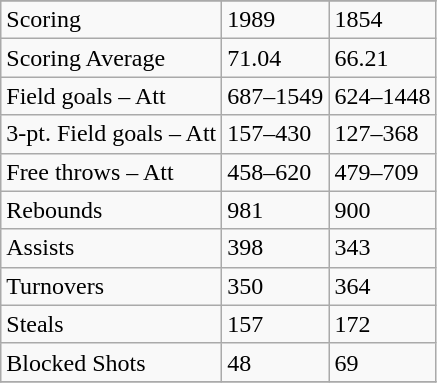<table class="wikitable">
<tr>
</tr>
<tr>
<td>Scoring</td>
<td>1989</td>
<td>1854</td>
</tr>
<tr>
<td>Scoring Average</td>
<td>71.04</td>
<td>66.21</td>
</tr>
<tr>
<td>Field goals – Att</td>
<td>687–1549</td>
<td>624–1448</td>
</tr>
<tr>
<td>3-pt. Field goals – Att</td>
<td>157–430</td>
<td>127–368</td>
</tr>
<tr>
<td>Free throws – Att</td>
<td>458–620</td>
<td>479–709</td>
</tr>
<tr>
<td>Rebounds</td>
<td>981</td>
<td>900</td>
</tr>
<tr>
<td>Assists</td>
<td>398</td>
<td>343</td>
</tr>
<tr>
<td>Turnovers</td>
<td>350</td>
<td>364</td>
</tr>
<tr>
<td>Steals</td>
<td>157</td>
<td>172</td>
</tr>
<tr>
<td>Blocked Shots</td>
<td>48</td>
<td>69</td>
</tr>
<tr>
</tr>
</table>
